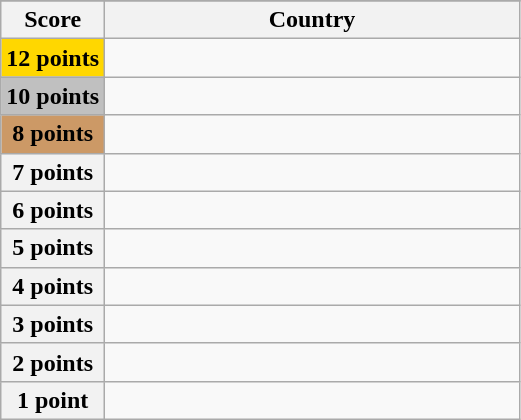<table class="wikitable">
<tr>
</tr>
<tr>
<th scope="col" width="20%">Score</th>
<th scope="col">Country</th>
</tr>
<tr>
<th scope="row" style="background:gold">12 points</th>
<td></td>
</tr>
<tr>
<th scope="row" style="background:silver">10 points</th>
<td></td>
</tr>
<tr>
<th scope="row" style="background:#CC9966">8 points</th>
<td></td>
</tr>
<tr>
<th scope="row">7 points</th>
<td></td>
</tr>
<tr>
<th scope="row">6 points</th>
<td></td>
</tr>
<tr>
<th scope="row">5 points</th>
<td></td>
</tr>
<tr>
<th scope="row">4 points</th>
<td></td>
</tr>
<tr>
<th scope="row">3 points</th>
<td></td>
</tr>
<tr>
<th scope="row">2 points</th>
<td></td>
</tr>
<tr>
<th scope="row">1 point</th>
<td></td>
</tr>
</table>
